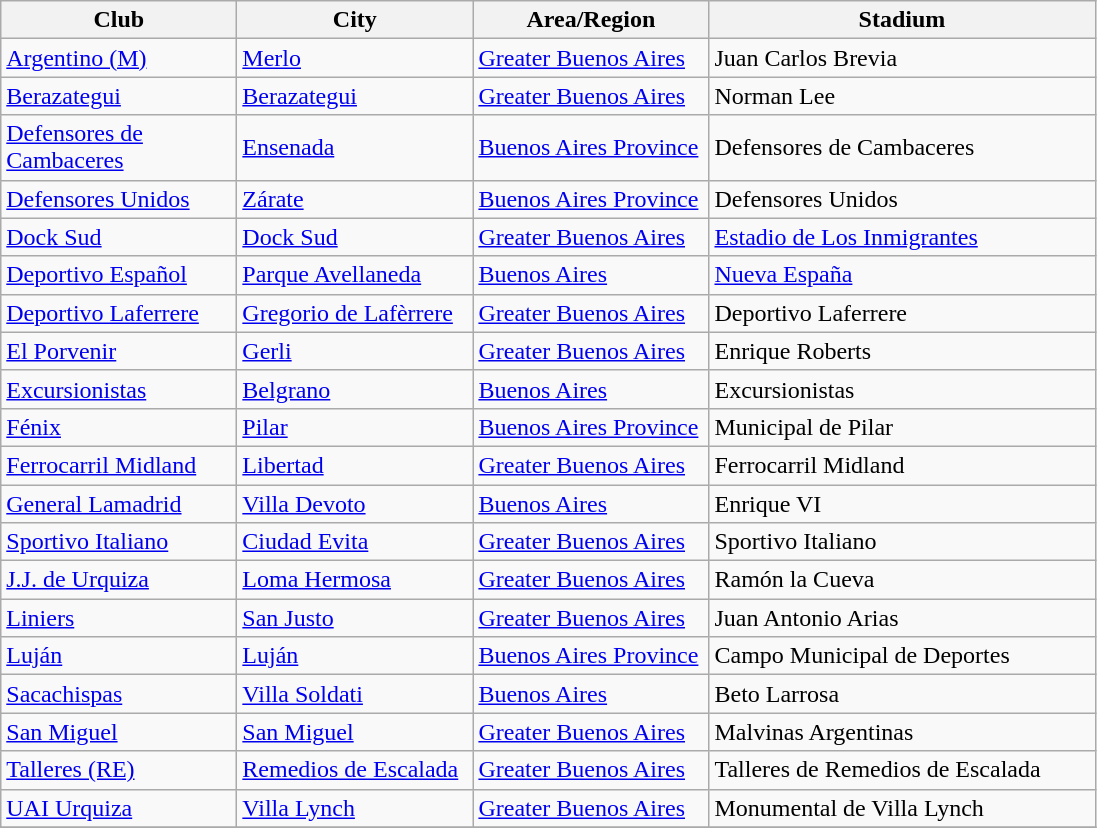<table class="wikitable">
<tr>
<th width=150px>Club</th>
<th width=150px>City</th>
<th width=150px>Area/Region</th>
<th width=250px>Stadium</th>
</tr>
<tr>
<td><a href='#'>Argentino (M)</a></td>
<td><a href='#'>Merlo</a></td>
<td><a href='#'>Greater Buenos Aires</a></td>
<td>Juan Carlos Brevia</td>
</tr>
<tr>
<td><a href='#'>Berazategui</a></td>
<td><a href='#'>Berazategui</a></td>
<td><a href='#'>Greater Buenos Aires</a></td>
<td>Norman Lee</td>
</tr>
<tr>
<td><a href='#'>Defensores de Cambaceres</a></td>
<td><a href='#'>Ensenada</a></td>
<td><a href='#'>Buenos Aires Province</a></td>
<td>Defensores de Cambaceres</td>
</tr>
<tr>
<td><a href='#'>Defensores Unidos</a></td>
<td><a href='#'>Zárate</a></td>
<td><a href='#'>Buenos Aires Province</a></td>
<td>Defensores Unidos</td>
</tr>
<tr>
<td><a href='#'>Dock Sud</a></td>
<td><a href='#'>Dock Sud</a></td>
<td><a href='#'>Greater Buenos Aires</a></td>
<td><a href='#'>Estadio de Los Inmigrantes</a></td>
</tr>
<tr>
<td><a href='#'>Deportivo Español</a></td>
<td><a href='#'>Parque Avellaneda</a></td>
<td><a href='#'>Buenos Aires</a></td>
<td><a href='#'>Nueva España</a></td>
</tr>
<tr>
<td><a href='#'>Deportivo Laferrere</a></td>
<td><a href='#'>Gregorio de Lafèrrere</a></td>
<td><a href='#'>Greater Buenos Aires</a></td>
<td>Deportivo Laferrere</td>
</tr>
<tr>
<td><a href='#'>El Porvenir</a></td>
<td><a href='#'>Gerli</a></td>
<td><a href='#'>Greater Buenos Aires</a></td>
<td>Enrique Roberts</td>
</tr>
<tr>
<td><a href='#'>Excursionistas</a></td>
<td><a href='#'>Belgrano</a></td>
<td><a href='#'>Buenos Aires</a></td>
<td>Excursionistas</td>
</tr>
<tr>
<td><a href='#'>Fénix</a></td>
<td><a href='#'>Pilar</a></td>
<td><a href='#'>Buenos Aires Province</a></td>
<td>Municipal de Pilar</td>
</tr>
<tr>
<td><a href='#'>Ferrocarril Midland</a></td>
<td><a href='#'>Libertad</a></td>
<td><a href='#'>Greater Buenos Aires</a></td>
<td>Ferrocarril Midland</td>
</tr>
<tr>
<td><a href='#'>General Lamadrid</a></td>
<td><a href='#'>Villa Devoto</a></td>
<td><a href='#'>Buenos Aires</a></td>
<td>Enrique VI</td>
</tr>
<tr>
<td><a href='#'>Sportivo Italiano</a></td>
<td><a href='#'>Ciudad Evita</a></td>
<td><a href='#'>Greater Buenos Aires</a></td>
<td>Sportivo Italiano</td>
</tr>
<tr>
<td><a href='#'>J.J. de Urquiza</a></td>
<td><a href='#'>Loma Hermosa</a></td>
<td><a href='#'>Greater Buenos Aires</a></td>
<td>Ramón la Cueva</td>
</tr>
<tr>
<td><a href='#'>Liniers</a></td>
<td><a href='#'>San Justo</a></td>
<td><a href='#'>Greater Buenos Aires</a></td>
<td>Juan Antonio Arias</td>
</tr>
<tr>
<td><a href='#'>Luján</a></td>
<td><a href='#'>Luján</a></td>
<td><a href='#'>Buenos Aires Province</a></td>
<td>Campo Municipal de Deportes</td>
</tr>
<tr>
<td><a href='#'>Sacachispas</a></td>
<td><a href='#'>Villa Soldati</a></td>
<td><a href='#'>Buenos Aires</a></td>
<td>Beto Larrosa</td>
</tr>
<tr>
<td><a href='#'>San Miguel</a></td>
<td><a href='#'>San Miguel</a></td>
<td><a href='#'>Greater Buenos Aires</a></td>
<td>Malvinas Argentinas</td>
</tr>
<tr>
<td><a href='#'>Talleres (RE)</a></td>
<td><a href='#'>Remedios de Escalada</a></td>
<td><a href='#'>Greater Buenos Aires</a></td>
<td>Talleres de Remedios de Escalada</td>
</tr>
<tr>
<td><a href='#'>UAI Urquiza</a></td>
<td><a href='#'>Villa Lynch</a></td>
<td><a href='#'>Greater Buenos Aires</a></td>
<td>Monumental de Villa Lynch</td>
</tr>
<tr>
</tr>
</table>
